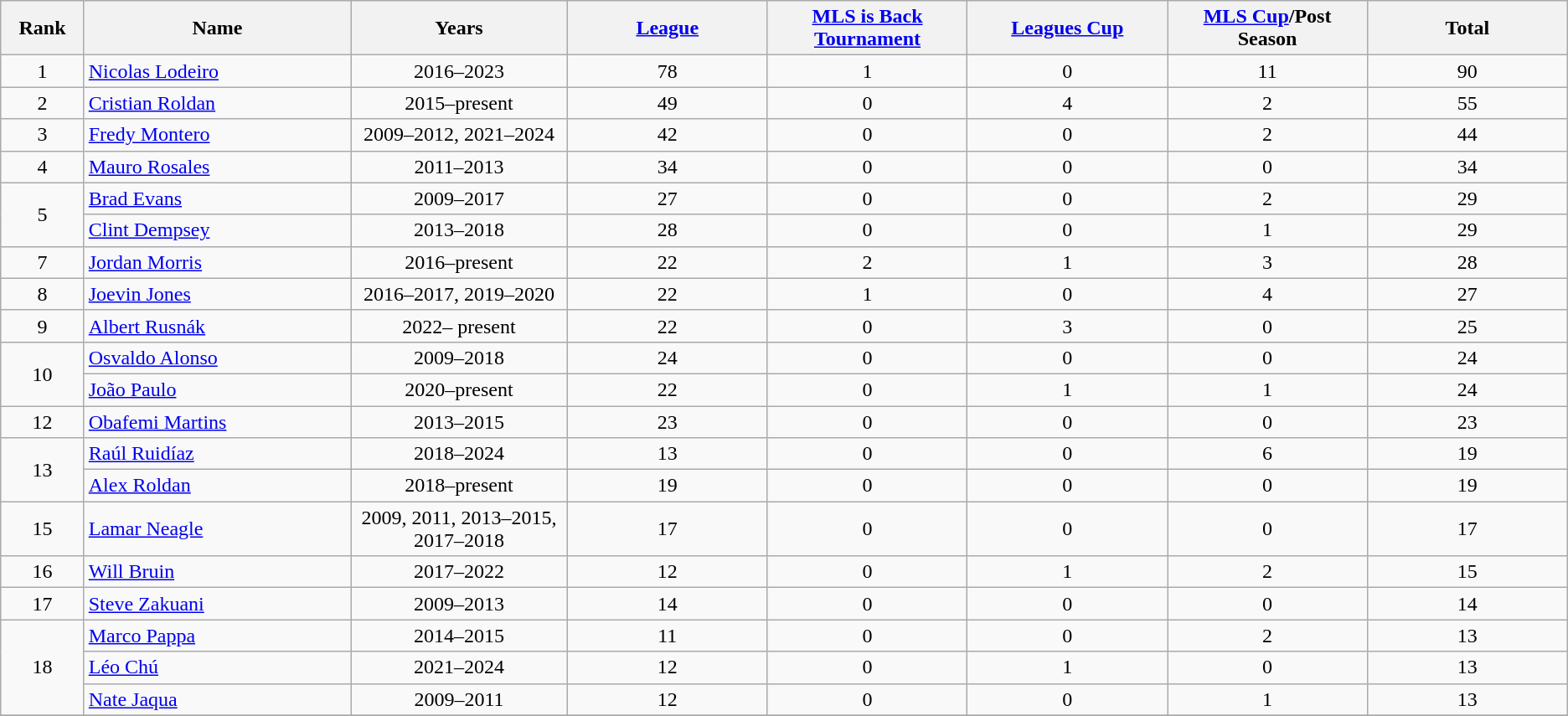<table class="wikitable sortable" style="text-align: center;">
<tr>
<th width=5%>Rank</th>
<th width=16%>Name</th>
<th width=13%>Years</th>
<th width=12%><a href='#'>League</a></th>
<th width=12%><a href='#'>MLS is Back Tournament</a></th>
<th width=12%><a href='#'>Leagues Cup</a></th>
<th width=12%><a href='#'>MLS Cup</a>/Post Season</th>
<th width=12%>Total</th>
</tr>
<tr>
<td>1</td>
<td align="left"> <a href='#'>Nicolas Lodeiro</a></td>
<td>2016–2023</td>
<td>78</td>
<td>1</td>
<td>0</td>
<td>11</td>
<td>90</td>
</tr>
<tr>
<td>2</td>
<td align="left"> <a href='#'>Cristian Roldan</a></td>
<td>2015–present</td>
<td>49</td>
<td>0</td>
<td>4</td>
<td>2</td>
<td>55</td>
</tr>
<tr>
<td>3</td>
<td align="left"> <a href='#'>Fredy Montero</a></td>
<td>2009–2012, 2021–2024</td>
<td>42</td>
<td>0</td>
<td>0</td>
<td>2</td>
<td>44</td>
</tr>
<tr>
<td>4</td>
<td align="left"> <a href='#'>Mauro Rosales</a></td>
<td>2011–2013</td>
<td>34</td>
<td>0</td>
<td>0</td>
<td>0</td>
<td>34</td>
</tr>
<tr>
<td rowspan=2>5</td>
<td align="left"> <a href='#'>Brad Evans</a></td>
<td>2009–2017</td>
<td>27</td>
<td>0</td>
<td>0</td>
<td>2</td>
<td>29</td>
</tr>
<tr>
<td align="left"> <a href='#'>Clint Dempsey</a></td>
<td>2013–2018</td>
<td>28</td>
<td>0</td>
<td>0</td>
<td>1</td>
<td>29</td>
</tr>
<tr>
<td>7</td>
<td align="left"> <a href='#'>Jordan Morris</a></td>
<td>2016–present</td>
<td>22</td>
<td>2</td>
<td>1</td>
<td>3</td>
<td>28</td>
</tr>
<tr>
<td>8</td>
<td align="left"> <a href='#'>Joevin Jones</a></td>
<td>2016–2017, 2019–2020</td>
<td>22</td>
<td>1</td>
<td>0</td>
<td>4</td>
<td>27</td>
</tr>
<tr>
<td>9</td>
<td align="left"> <a href='#'>Albert Rusnák</a></td>
<td>2022– present</td>
<td>22</td>
<td>0</td>
<td>3</td>
<td>0</td>
<td>25</td>
</tr>
<tr>
<td rowspan=2>10</td>
<td align="left"> <a href='#'>Osvaldo Alonso</a></td>
<td>2009–2018</td>
<td>24</td>
<td>0</td>
<td>0</td>
<td>0</td>
<td>24</td>
</tr>
<tr>
<td align="left"> <a href='#'>João Paulo</a></td>
<td>2020–present</td>
<td>22</td>
<td>0</td>
<td>1</td>
<td>1</td>
<td>24</td>
</tr>
<tr>
<td>12</td>
<td align="left"> <a href='#'>Obafemi Martins</a></td>
<td>2013–2015</td>
<td>23</td>
<td>0</td>
<td>0</td>
<td>0</td>
<td>23</td>
</tr>
<tr>
<td rowspan=2>13</td>
<td align="left"> <a href='#'>Raúl Ruidíaz</a></td>
<td>2018–2024</td>
<td>13</td>
<td>0</td>
<td>0</td>
<td>6</td>
<td>19</td>
</tr>
<tr>
<td align="left"> <a href='#'>Alex Roldan</a></td>
<td>2018–present</td>
<td>19</td>
<td>0</td>
<td>0</td>
<td>0</td>
<td>19</td>
</tr>
<tr>
<td>15</td>
<td align="left"> <a href='#'>Lamar Neagle</a></td>
<td>2009, 2011, 2013–2015, 2017–2018</td>
<td>17</td>
<td>0</td>
<td>0</td>
<td>0</td>
<td>17</td>
</tr>
<tr>
<td>16</td>
<td align="left"> <a href='#'>Will Bruin</a></td>
<td>2017–2022</td>
<td>12</td>
<td>0</td>
<td>1</td>
<td>2</td>
<td>15</td>
</tr>
<tr>
<td>17</td>
<td align="left"> <a href='#'>Steve Zakuani</a></td>
<td>2009–2013</td>
<td>14</td>
<td>0</td>
<td>0</td>
<td>0</td>
<td>14</td>
</tr>
<tr>
<td rowspan=3>18</td>
<td align="left"> <a href='#'>Marco Pappa</a></td>
<td>2014–2015</td>
<td>11</td>
<td>0</td>
<td>0</td>
<td>2</td>
<td>13</td>
</tr>
<tr>
<td align="left"> <a href='#'>Léo Chú</a></td>
<td>2021–2024</td>
<td>12</td>
<td>0</td>
<td>1</td>
<td>0</td>
<td>13</td>
</tr>
<tr>
<td align="left"> <a href='#'>Nate Jaqua</a></td>
<td>2009–2011</td>
<td>12</td>
<td>0</td>
<td>0</td>
<td>1</td>
<td>13</td>
</tr>
<tr>
</tr>
</table>
